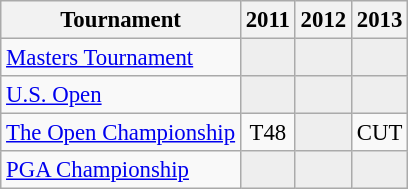<table class="wikitable" style="font-size:95%;text-align:center;">
<tr>
<th>Tournament</th>
<th>2011</th>
<th>2012</th>
<th>2013</th>
</tr>
<tr>
<td align=left><a href='#'>Masters Tournament</a></td>
<td style="background:#eeeeee;"></td>
<td style="background:#eeeeee;"></td>
<td style="background:#eeeeee;"></td>
</tr>
<tr>
<td align=left><a href='#'>U.S. Open</a></td>
<td style="background:#eeeeee;"></td>
<td style="background:#eeeeee;"></td>
<td style="background:#eeeeee;"></td>
</tr>
<tr>
<td align=left><a href='#'>The Open Championship</a></td>
<td>T48</td>
<td style="background:#eeeeee;"></td>
<td>CUT</td>
</tr>
<tr>
<td align=left><a href='#'>PGA Championship</a></td>
<td style="background:#eeeeee;"></td>
<td style="background:#eeeeee;"></td>
<td style="background:#eeeeee;"></td>
</tr>
</table>
